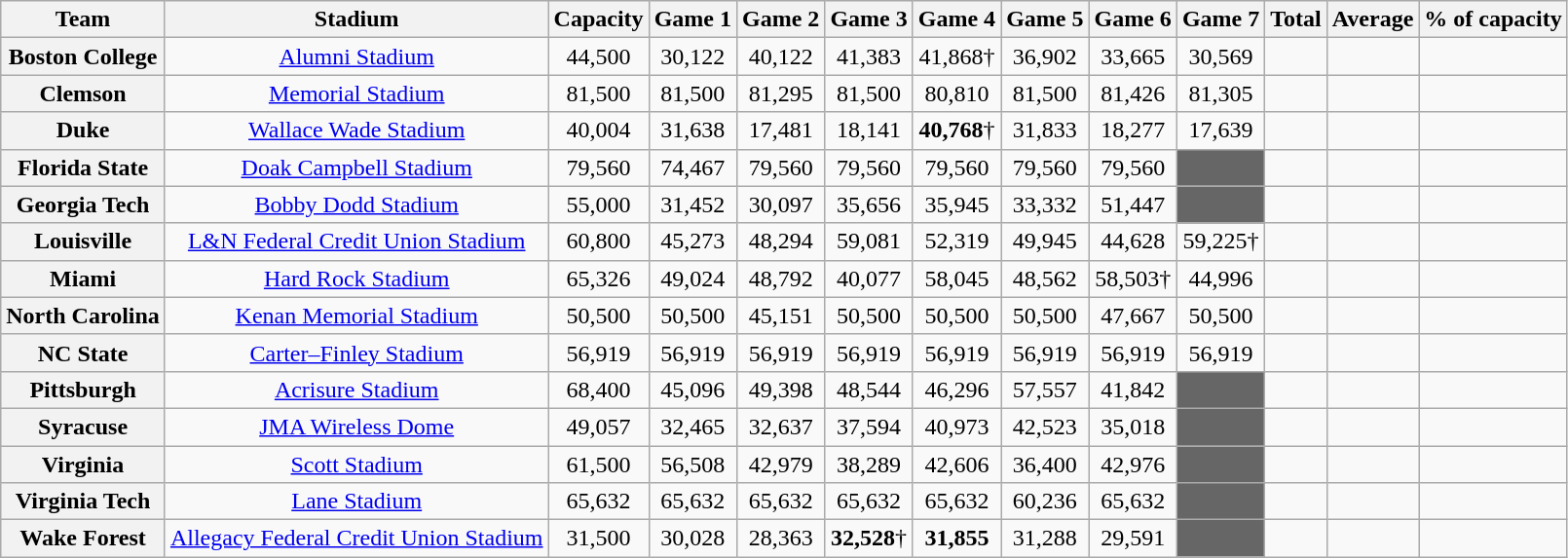<table class="wikitable sortable" style="text-align:center;">
<tr>
<th>Team</th>
<th>Stadium</th>
<th>Capacity</th>
<th>Game 1</th>
<th>Game 2</th>
<th>Game 3</th>
<th>Game 4</th>
<th>Game 5</th>
<th>Game 6</th>
<th>Game 7</th>
<th>Total</th>
<th>Average</th>
<th>% of capacity</th>
</tr>
<tr>
<th style=>Boston College</th>
<td><a href='#'>Alumni Stadium</a></td>
<td>44,500</td>
<td>30,122</td>
<td>40,122</td>
<td>41,383</td>
<td>41,868†</td>
<td>36,902</td>
<td>33,665</td>
<td>30,569</td>
<td></td>
<td></td>
<td></td>
</tr>
<tr>
<th style=>Clemson</th>
<td><a href='#'>Memorial Stadium</a></td>
<td>81,500</td>
<td>81,500</td>
<td>81,295</td>
<td>81,500</td>
<td>80,810</td>
<td>81,500</td>
<td>81,426</td>
<td>81,305</td>
<td></td>
<td></td>
<td></td>
</tr>
<tr>
<th style=>Duke</th>
<td><a href='#'>Wallace Wade Stadium</a></td>
<td>40,004</td>
<td>31,638</td>
<td>17,481</td>
<td>18,141</td>
<td><strong>40,768</strong>†</td>
<td>31,833</td>
<td>18,277</td>
<td>17,639</td>
<td></td>
<td></td>
<td></td>
</tr>
<tr>
<th style=>Florida State</th>
<td><a href='#'>Doak Campbell Stadium</a></td>
<td>79,560</td>
<td>74,467</td>
<td>79,560</td>
<td>79,560</td>
<td>79,560</td>
<td>79,560</td>
<td>79,560</td>
<td style="background:#666666;"></td>
<td></td>
<td></td>
<td></td>
</tr>
<tr>
<th style=>Georgia Tech</th>
<td><a href='#'>Bobby Dodd Stadium</a></td>
<td>55,000</td>
<td>31,452</td>
<td>30,097</td>
<td>35,656</td>
<td>35,945</td>
<td>33,332</td>
<td>51,447</td>
<td style="background:#666666;"></td>
<td></td>
<td></td>
<td></td>
</tr>
<tr>
<th style=>Louisville</th>
<td><a href='#'>L&N Federal Credit Union Stadium</a></td>
<td>60,800</td>
<td>45,273</td>
<td>48,294</td>
<td>59,081</td>
<td>52,319</td>
<td>49,945</td>
<td>44,628</td>
<td>59,225†</td>
<td></td>
<td></td>
<td></td>
</tr>
<tr>
<th style=>Miami</th>
<td><a href='#'>Hard Rock Stadium</a></td>
<td>65,326</td>
<td>49,024</td>
<td>48,792</td>
<td>40,077</td>
<td>58,045</td>
<td>48,562</td>
<td>58,503†</td>
<td>44,996</td>
<td></td>
<td></td>
<td></td>
</tr>
<tr>
<th style=>North Carolina</th>
<td><a href='#'>Kenan Memorial Stadium</a></td>
<td>50,500</td>
<td>50,500</td>
<td>45,151</td>
<td>50,500</td>
<td>50,500</td>
<td>50,500</td>
<td>47,667</td>
<td>50,500</td>
<td></td>
<td></td>
<td></td>
</tr>
<tr>
<th style=>NC State</th>
<td><a href='#'>Carter–Finley Stadium</a></td>
<td>56,919</td>
<td>56,919</td>
<td>56,919</td>
<td>56,919</td>
<td>56,919</td>
<td>56,919</td>
<td>56,919</td>
<td>56,919</td>
<td></td>
<td></td>
<td></td>
</tr>
<tr>
<th style=>Pittsburgh</th>
<td><a href='#'>Acrisure Stadium</a></td>
<td>68,400</td>
<td>45,096</td>
<td>49,398</td>
<td>48,544</td>
<td>46,296</td>
<td>57,557</td>
<td>41,842</td>
<td style="background:#666666;"></td>
<td></td>
<td></td>
<td></td>
</tr>
<tr>
<th style=>Syracuse</th>
<td><a href='#'>JMA Wireless Dome</a></td>
<td>49,057</td>
<td>32,465</td>
<td>32,637</td>
<td>37,594</td>
<td>40,973</td>
<td>42,523</td>
<td>35,018</td>
<td style="background:#666666;"></td>
<td></td>
<td></td>
<td></td>
</tr>
<tr>
<th style=>Virginia</th>
<td><a href='#'>Scott Stadium</a></td>
<td>61,500</td>
<td>56,508</td>
<td>42,979</td>
<td>38,289</td>
<td>42,606</td>
<td>36,400</td>
<td>42,976</td>
<td style="background:#666666;"></td>
<td></td>
<td></td>
<td></td>
</tr>
<tr>
<th style=>Virginia Tech</th>
<td><a href='#'>Lane Stadium</a></td>
<td>65,632</td>
<td>65,632</td>
<td>65,632</td>
<td>65,632</td>
<td>65,632</td>
<td>60,236</td>
<td>65,632</td>
<td style="background:#666666;"></td>
<td></td>
<td></td>
<td></td>
</tr>
<tr>
<th style=>Wake Forest</th>
<td><a href='#'>Allegacy Federal Credit Union Stadium</a></td>
<td>31,500</td>
<td>30,028</td>
<td>28,363</td>
<td><strong>32,528</strong>†</td>
<td><strong>31,855</strong></td>
<td>31,288</td>
<td>29,591</td>
<td style="background:#666666;"></td>
<td></td>
<td></td>
<td></td>
</tr>
</table>
